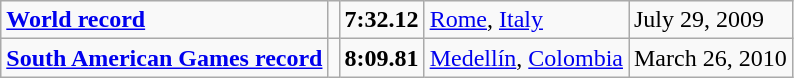<table class="wikitable">
<tr>
<td><strong><a href='#'>World record</a></strong></td>
<td></td>
<td><strong>7:32.12</strong></td>
<td><a href='#'>Rome</a>, <a href='#'>Italy</a></td>
<td>July 29, 2009</td>
</tr>
<tr>
<td><strong><a href='#'>South American Games record</a></strong></td>
<td></td>
<td><strong>8:09.81</strong></td>
<td><a href='#'>Medellín</a>, <a href='#'>Colombia</a></td>
<td>March 26, 2010</td>
</tr>
</table>
